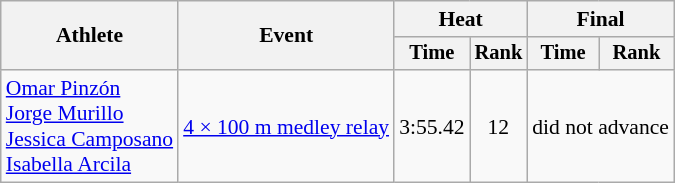<table class=wikitable style="font-size:90%">
<tr>
<th rowspan="2">Athlete</th>
<th rowspan="2">Event</th>
<th colspan="2">Heat</th>
<th colspan="2">Final</th>
</tr>
<tr style="font-size:95%">
<th>Time</th>
<th>Rank</th>
<th>Time</th>
<th>Rank</th>
</tr>
<tr align=center>
<td align=left><a href='#'>Omar Pinzón</a><br><a href='#'>Jorge Murillo</a><br><a href='#'>Jessica Camposano</a><br><a href='#'>Isabella Arcila</a></td>
<td align=left><a href='#'>4 × 100 m medley relay</a></td>
<td>3:55.42</td>
<td>12</td>
<td colspan=2>did not advance</td>
</tr>
</table>
